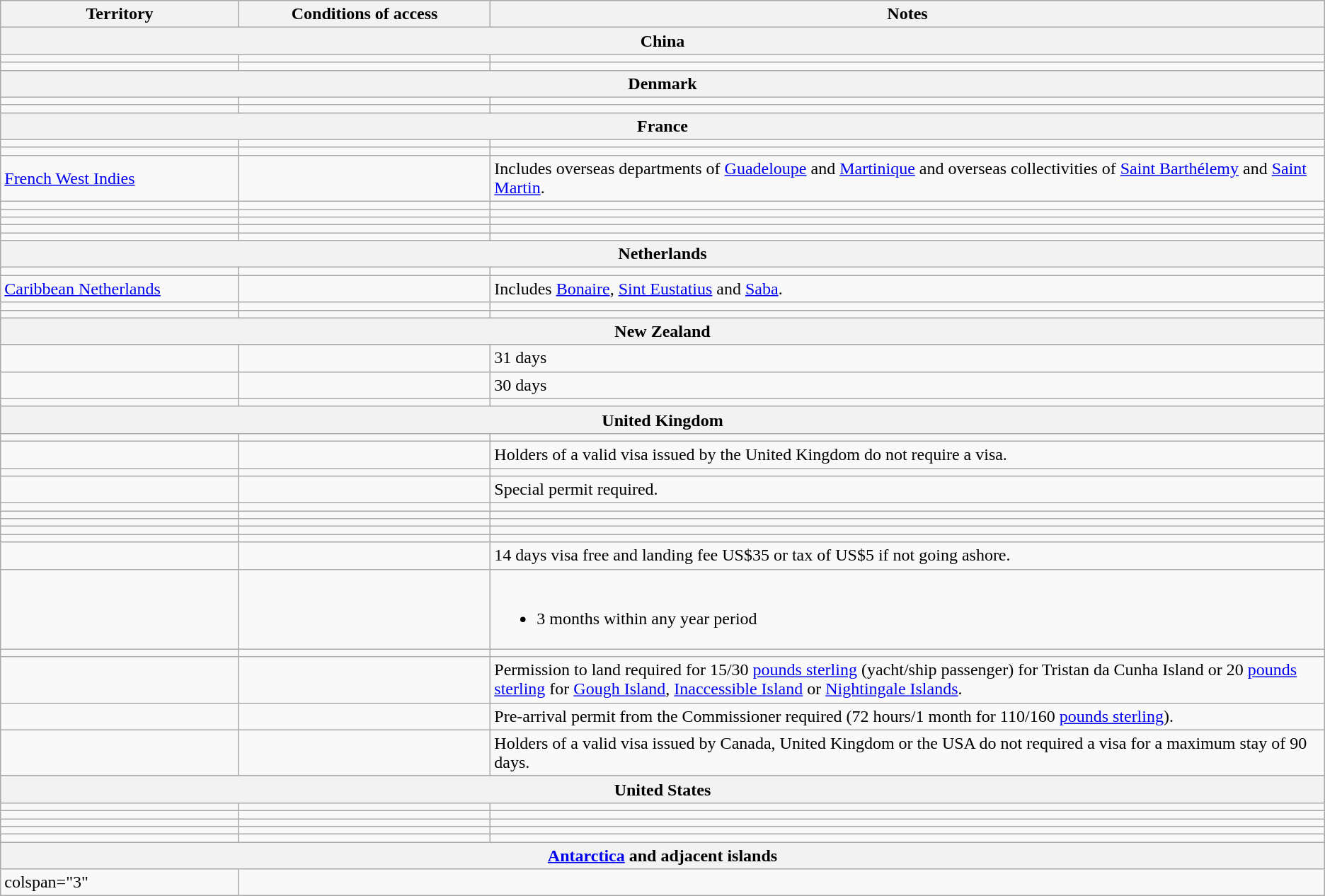<table class="wikitable" style="text-align: left; table-layout: fixed;">
<tr>
<th style="width:18%;">Territory</th>
<th style="width:19%;">Conditions of access</th>
<th>Notes</th>
</tr>
<tr>
<th colspan="3">China</th>
</tr>
<tr>
<td></td>
<td></td>
<td></td>
</tr>
<tr>
<td></td>
<td></td>
<td></td>
</tr>
<tr>
<th colspan="3">Denmark</th>
</tr>
<tr>
<td></td>
<td></td>
<td></td>
</tr>
<tr>
<td></td>
<td></td>
<td></td>
</tr>
<tr>
<th colspan="3">France</th>
</tr>
<tr>
<td></td>
<td></td>
<td></td>
</tr>
<tr>
<td></td>
<td></td>
<td></td>
</tr>
<tr>
<td> <a href='#'>French West Indies</a></td>
<td></td>
<td>Includes overseas departments of <a href='#'>Guadeloupe</a> and <a href='#'>Martinique</a> and overseas collectivities of <a href='#'>Saint Barthélemy</a> and <a href='#'>Saint Martin</a>.</td>
</tr>
<tr>
<td></td>
<td></td>
<td></td>
</tr>
<tr>
<td></td>
<td></td>
<td></td>
</tr>
<tr>
<td></td>
<td></td>
<td></td>
</tr>
<tr>
<td></td>
<td></td>
<td></td>
</tr>
<tr>
<td></td>
<td></td>
<td></td>
</tr>
<tr>
<th colspan="3">Netherlands</th>
</tr>
<tr>
<td></td>
<td></td>
<td></td>
</tr>
<tr>
<td> <a href='#'>Caribbean Netherlands</a></td>
<td></td>
<td>Includes <a href='#'>Bonaire</a>, <a href='#'>Sint Eustatius</a> and <a href='#'>Saba</a>.</td>
</tr>
<tr>
<td></td>
<td></td>
<td></td>
</tr>
<tr>
<td></td>
<td></td>
<td></td>
</tr>
<tr>
<th colspan="3">New Zealand</th>
</tr>
<tr>
<td></td>
<td></td>
<td>31 days</td>
</tr>
<tr>
<td></td>
<td></td>
<td>30 days</td>
</tr>
<tr>
<td></td>
<td></td>
<td></td>
</tr>
<tr>
<th colspan="3">United Kingdom</th>
</tr>
<tr>
<td></td>
<td></td>
<td></td>
</tr>
<tr>
<td></td>
<td></td>
<td>Holders of a valid visa issued by the United Kingdom do not require a visa.</td>
</tr>
<tr>
<td></td>
<td></td>
<td></td>
</tr>
<tr>
<td></td>
<td></td>
<td>Special permit required.</td>
</tr>
<tr>
<td></td>
<td></td>
<td></td>
</tr>
<tr>
<td></td>
<td></td>
<td></td>
</tr>
<tr>
<td></td>
<td></td>
<td></td>
</tr>
<tr>
<td></td>
<td></td>
<td></td>
</tr>
<tr>
<td></td>
<td></td>
<td></td>
</tr>
<tr>
<td></td>
<td></td>
<td>14 days visa free and landing fee US$35 or tax of US$5 if not going ashore.</td>
</tr>
<tr>
<td></td>
<td></td>
<td><br><ul><li>3 months within any year period</li></ul></td>
</tr>
<tr>
<td></td>
<td></td>
<td></td>
</tr>
<tr>
<td></td>
<td></td>
<td>Permission to land required for 15/30 <a href='#'>pounds sterling</a> (yacht/ship passenger) for Tristan da Cunha Island or 20 <a href='#'>pounds sterling</a> for <a href='#'>Gough Island</a>, <a href='#'>Inaccessible Island</a> or <a href='#'>Nightingale Islands</a>.</td>
</tr>
<tr>
<td></td>
<td></td>
<td>Pre-arrival permit from the Commissioner required (72 hours/1 month for 110/160 <a href='#'>pounds sterling</a>).</td>
</tr>
<tr>
<td></td>
<td></td>
<td>Holders of a valid visa issued by Canada, United Kingdom or the USA do not required a visa for a maximum stay of 90 days.</td>
</tr>
<tr>
<th colspan="3">United States</th>
</tr>
<tr>
<td></td>
<td></td>
<td></td>
</tr>
<tr>
<td></td>
<td></td>
<td></td>
</tr>
<tr>
<td></td>
<td></td>
<td></td>
</tr>
<tr>
<td></td>
<td></td>
<td></td>
</tr>
<tr>
<td></td>
<td></td>
<td></td>
</tr>
<tr>
<th colspan="3"><a href='#'>Antarctica</a> and adjacent islands</th>
</tr>
<tr>
<td>colspan="3" </td>
</tr>
</table>
